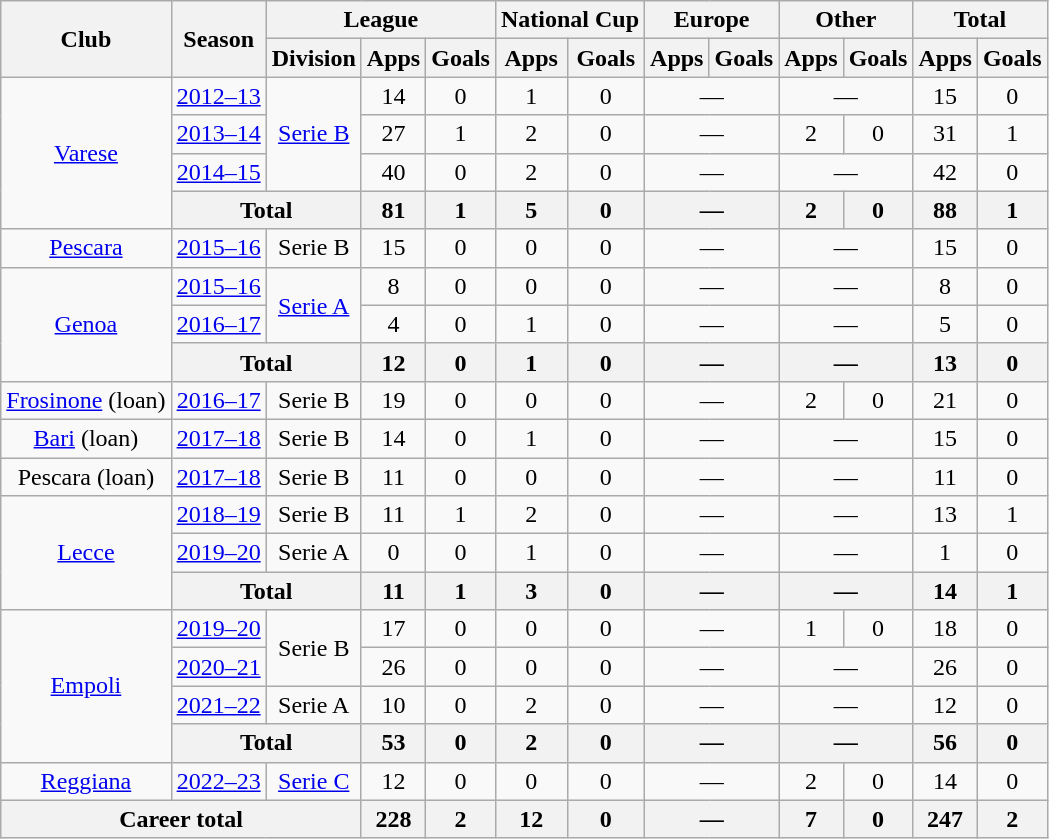<table class="wikitable" style="text-align:center">
<tr>
<th rowspan="2">Club</th>
<th rowspan="2">Season</th>
<th colspan="3">League</th>
<th colspan="2">National Cup</th>
<th colspan="2">Europe</th>
<th colspan="2">Other</th>
<th colspan="2">Total</th>
</tr>
<tr>
<th>Division</th>
<th>Apps</th>
<th>Goals</th>
<th>Apps</th>
<th>Goals</th>
<th>Apps</th>
<th>Goals</th>
<th>Apps</th>
<th>Goals</th>
<th>Apps</th>
<th>Goals</th>
</tr>
<tr>
<td rowspan="4"><a href='#'>Varese</a></td>
<td><a href='#'>2012–13</a></td>
<td rowspan="3"><a href='#'>Serie B</a></td>
<td>14</td>
<td>0</td>
<td>1</td>
<td>0</td>
<td colspan="2">—</td>
<td colspan="2">—</td>
<td>15</td>
<td>0</td>
</tr>
<tr>
<td><a href='#'>2013–14</a></td>
<td>27</td>
<td>1</td>
<td>2</td>
<td>0</td>
<td colspan="2">—</td>
<td>2</td>
<td>0</td>
<td>31</td>
<td>1</td>
</tr>
<tr>
<td><a href='#'>2014–15</a></td>
<td>40</td>
<td>0</td>
<td>2</td>
<td>0</td>
<td colspan="2">—</td>
<td colspan="2">—</td>
<td>42</td>
<td>0</td>
</tr>
<tr>
<th colspan="2">Total</th>
<th>81</th>
<th>1</th>
<th>5</th>
<th>0</th>
<th colspan="2">—</th>
<th>2</th>
<th>0</th>
<th>88</th>
<th>1</th>
</tr>
<tr>
<td><a href='#'>Pescara</a></td>
<td><a href='#'>2015–16</a></td>
<td>Serie B</td>
<td>15</td>
<td>0</td>
<td>0</td>
<td>0</td>
<td colspan="2">—</td>
<td colspan="2">—</td>
<td>15</td>
<td>0</td>
</tr>
<tr>
<td rowspan="3"><a href='#'>Genoa</a></td>
<td><a href='#'>2015–16</a></td>
<td rowspan="2"><a href='#'>Serie A</a></td>
<td>8</td>
<td>0</td>
<td>0</td>
<td>0</td>
<td colspan="2">—</td>
<td colspan="2">—</td>
<td>8</td>
<td>0</td>
</tr>
<tr>
<td><a href='#'>2016–17</a></td>
<td>4</td>
<td>0</td>
<td>1</td>
<td>0</td>
<td colspan="2">—</td>
<td colspan="2">—</td>
<td>5</td>
<td>0</td>
</tr>
<tr>
<th colspan="2">Total</th>
<th>12</th>
<th>0</th>
<th>1</th>
<th>0</th>
<th colspan="2">—</th>
<th colspan="2">—</th>
<th>13</th>
<th>0</th>
</tr>
<tr>
<td><a href='#'>Frosinone</a> (loan)</td>
<td><a href='#'>2016–17</a></td>
<td>Serie B</td>
<td>19</td>
<td>0</td>
<td>0</td>
<td>0</td>
<td colspan="2">—</td>
<td>2</td>
<td>0</td>
<td>21</td>
<td>0</td>
</tr>
<tr>
<td><a href='#'>Bari</a> (loan)</td>
<td><a href='#'>2017–18</a></td>
<td>Serie B</td>
<td>14</td>
<td>0</td>
<td>1</td>
<td>0</td>
<td colspan="2">—</td>
<td colspan="2">—</td>
<td>15</td>
<td>0</td>
</tr>
<tr>
<td>Pescara (loan)</td>
<td><a href='#'>2017–18</a></td>
<td>Serie B</td>
<td>11</td>
<td>0</td>
<td>0</td>
<td>0</td>
<td colspan="2">—</td>
<td colspan="2">—</td>
<td>11</td>
<td>0</td>
</tr>
<tr>
<td rowspan="3"><a href='#'>Lecce</a></td>
<td><a href='#'>2018–19</a></td>
<td>Serie B</td>
<td>11</td>
<td>1</td>
<td>2</td>
<td>0</td>
<td colspan="2">—</td>
<td colspan="2">—</td>
<td>13</td>
<td>1</td>
</tr>
<tr>
<td><a href='#'>2019–20</a></td>
<td>Serie A</td>
<td>0</td>
<td>0</td>
<td>1</td>
<td>0</td>
<td colspan="2">—</td>
<td colspan="2">—</td>
<td>1</td>
<td>0</td>
</tr>
<tr>
<th colspan="2">Total</th>
<th>11</th>
<th>1</th>
<th>3</th>
<th>0</th>
<th colspan="2">—</th>
<th colspan="2">—</th>
<th>14</th>
<th>1</th>
</tr>
<tr>
<td rowspan="4"><a href='#'>Empoli</a></td>
<td><a href='#'>2019–20</a></td>
<td rowspan="2">Serie B</td>
<td>17</td>
<td>0</td>
<td>0</td>
<td>0</td>
<td colspan="2">—</td>
<td>1</td>
<td>0</td>
<td>18</td>
<td>0</td>
</tr>
<tr>
<td><a href='#'>2020–21</a></td>
<td>26</td>
<td>0</td>
<td>0</td>
<td>0</td>
<td colspan="2">—</td>
<td colspan="2">—</td>
<td>26</td>
<td>0</td>
</tr>
<tr>
<td><a href='#'>2021–22</a></td>
<td>Serie A</td>
<td>10</td>
<td>0</td>
<td>2</td>
<td>0</td>
<td colspan="2">—</td>
<td colspan="2">—</td>
<td>12</td>
<td>0</td>
</tr>
<tr>
<th colspan="2">Total</th>
<th>53</th>
<th>0</th>
<th>2</th>
<th>0</th>
<th colspan="2">—</th>
<th colspan="2">—</th>
<th>56</th>
<th>0</th>
</tr>
<tr>
<td><a href='#'>Reggiana</a></td>
<td><a href='#'>2022–23</a></td>
<td><a href='#'>Serie C</a></td>
<td>12</td>
<td>0</td>
<td>0</td>
<td>0</td>
<td colspan="2">—</td>
<td>2</td>
<td>0</td>
<td>14</td>
<td>0</td>
</tr>
<tr>
<th colspan="3">Career total</th>
<th>228</th>
<th>2</th>
<th>12</th>
<th>0</th>
<th colspan="2">—</th>
<th>7</th>
<th>0</th>
<th>247</th>
<th>2</th>
</tr>
</table>
